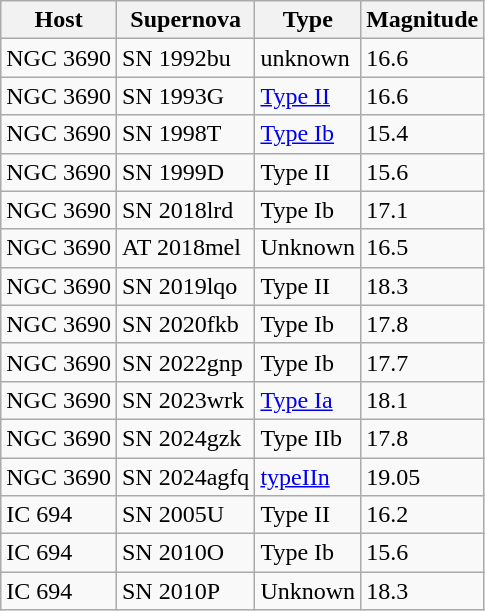<table class="wikitable">
<tr>
<th>Host</th>
<th>Supernova</th>
<th>Type</th>
<th>Magnitude</th>
</tr>
<tr>
<td>NGC 3690</td>
<td>SN 1992bu</td>
<td>unknown</td>
<td>16.6</td>
</tr>
<tr>
<td>NGC 3690</td>
<td>SN 1993G</td>
<td><a href='#'>Type II</a></td>
<td>16.6</td>
</tr>
<tr>
<td>NGC 3690</td>
<td>SN 1998T</td>
<td><a href='#'>Type Ib</a></td>
<td>15.4</td>
</tr>
<tr>
<td>NGC 3690</td>
<td>SN 1999D</td>
<td>Type II</td>
<td>15.6</td>
</tr>
<tr>
<td>NGC 3690</td>
<td>SN 2018lrd</td>
<td>Type Ib</td>
<td>17.1</td>
</tr>
<tr>
<td>NGC 3690</td>
<td>AT 2018mel</td>
<td>Unknown</td>
<td>16.5</td>
</tr>
<tr>
<td>NGC 3690</td>
<td>SN 2019lqo</td>
<td>Type II</td>
<td>18.3</td>
</tr>
<tr>
<td>NGC 3690</td>
<td>SN 2020fkb</td>
<td>Type Ib</td>
<td>17.8</td>
</tr>
<tr>
<td>NGC 3690</td>
<td>SN 2022gnp</td>
<td>Type Ib</td>
<td>17.7</td>
</tr>
<tr>
<td>NGC 3690</td>
<td>SN 2023wrk</td>
<td><a href='#'>Type Ia</a></td>
<td>18.1</td>
</tr>
<tr>
<td>NGC 3690</td>
<td>SN 2024gzk</td>
<td>Type IIb</td>
<td>17.8</td>
</tr>
<tr>
<td>NGC 3690</td>
<td>SN 2024agfq</td>
<td><a href='#'>typeIIn</a></td>
<td>19.05</td>
</tr>
<tr>
<td>IC 694</td>
<td>SN 2005U</td>
<td>Type II</td>
<td>16.2</td>
</tr>
<tr>
<td>IC 694</td>
<td>SN 2010O</td>
<td>Type Ib</td>
<td>15.6</td>
</tr>
<tr>
<td>IC 694</td>
<td>SN 2010P</td>
<td>Unknown</td>
<td>18.3</td>
</tr>
</table>
